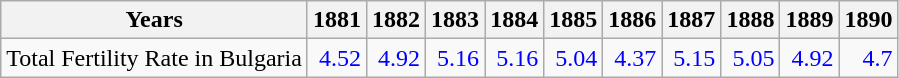<table class="wikitable " style="text-align:right">
<tr>
<th>Years</th>
<th>1881</th>
<th>1882</th>
<th>1883</th>
<th>1884</th>
<th>1885</th>
<th>1886</th>
<th>1887</th>
<th>1888</th>
<th>1889</th>
<th>1890</th>
</tr>
<tr>
<td align="left">Total Fertility Rate in Bulgaria</td>
<td style="text-align:right; color:blue;">4.52</td>
<td style="text-align:right; color:blue;">4.92</td>
<td style="text-align:right; color:blue;">5.16</td>
<td style="text-align:right; color:blue;">5.16</td>
<td style="text-align:right; color:blue;">5.04</td>
<td style="text-align:right; color:blue;">4.37</td>
<td style="text-align:right; color:blue;">5.15</td>
<td style="text-align:right; color:blue;">5.05</td>
<td style="text-align:right; color:blue;">4.92</td>
<td style="text-align:right; color:blue;">4.7</td>
</tr>
</table>
